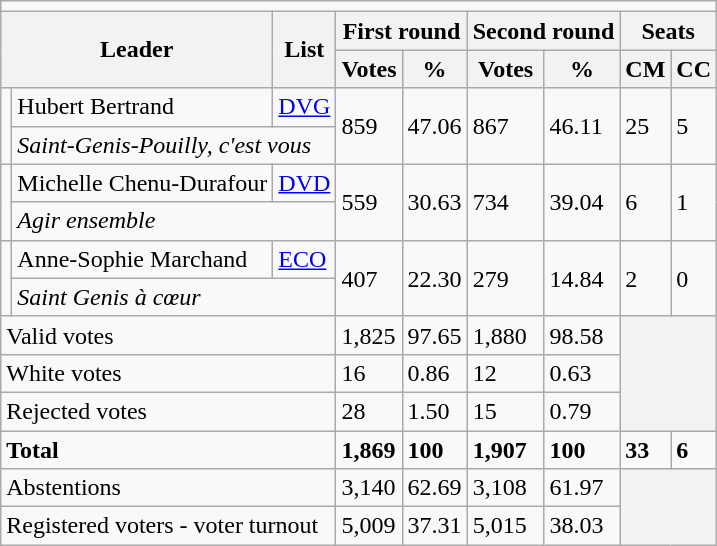<table class="wikitable">
<tr>
<td colspan="9"></td>
</tr>
<tr>
<th colspan="2" rowspan="2">Leader</th>
<th rowspan="2">List</th>
<th colspan="2">First round</th>
<th colspan="2">Second round</th>
<th colspan="2">Seats</th>
</tr>
<tr>
<th>Votes</th>
<th>%</th>
<th>Votes</th>
<th>%</th>
<th>CM</th>
<th>CC</th>
</tr>
<tr>
<td rowspan="2" bgcolor=></td>
<td>Hubert Bertrand</td>
<td><a href='#'>DVG</a></td>
<td rowspan="2">859</td>
<td rowspan="2">47.06</td>
<td rowspan="2">867</td>
<td rowspan="2">46.11</td>
<td rowspan="2">25</td>
<td rowspan="2">5</td>
</tr>
<tr>
<td colspan="2"><em>Saint-Genis-Pouilly, c'est vous</em></td>
</tr>
<tr>
<td rowspan="2" bgcolor=></td>
<td>Michelle Chenu-Durafour</td>
<td><a href='#'>DVD</a></td>
<td rowspan="2">559</td>
<td rowspan="2">30.63</td>
<td rowspan="2">734</td>
<td rowspan="2">39.04</td>
<td rowspan="2">6</td>
<td rowspan="2">1</td>
</tr>
<tr>
<td colspan="2"><em>Agir ensemble</em></td>
</tr>
<tr>
<td rowspan="2" bgcolor=></td>
<td>Anne-Sophie Marchand</td>
<td><a href='#'>ECO</a></td>
<td rowspan="2">407</td>
<td rowspan="2">22.30</td>
<td rowspan="2">279</td>
<td rowspan="2">14.84</td>
<td rowspan="2">2</td>
<td rowspan="2">0</td>
</tr>
<tr>
<td colspan="2"><em>Saint Genis à cœur</em></td>
</tr>
<tr>
<td colspan="3">Valid votes</td>
<td>1,825</td>
<td>97.65</td>
<td>1,880</td>
<td>98.58</td>
<th colspan="2" rowspan="3"></th>
</tr>
<tr>
<td colspan="3">White votes</td>
<td>16</td>
<td>0.86</td>
<td>12</td>
<td>0.63</td>
</tr>
<tr>
<td colspan="3">Rejected votes</td>
<td>28</td>
<td>1.50</td>
<td>15</td>
<td>0.79</td>
</tr>
<tr>
<td colspan="3"><strong>Total</strong></td>
<td><strong>1,869</strong></td>
<td><strong>100</strong></td>
<td><strong>1,907</strong></td>
<td><strong>100</strong></td>
<td><strong>33</strong></td>
<td><strong>6</strong></td>
</tr>
<tr>
<td colspan="3">Abstentions</td>
<td>3,140</td>
<td>62.69</td>
<td>3,108</td>
<td>61.97</td>
<th colspan="2" rowspan="2"></th>
</tr>
<tr>
<td colspan="3">Registered voters - voter turnout</td>
<td>5,009</td>
<td>37.31</td>
<td>5,015</td>
<td>38.03</td>
</tr>
</table>
